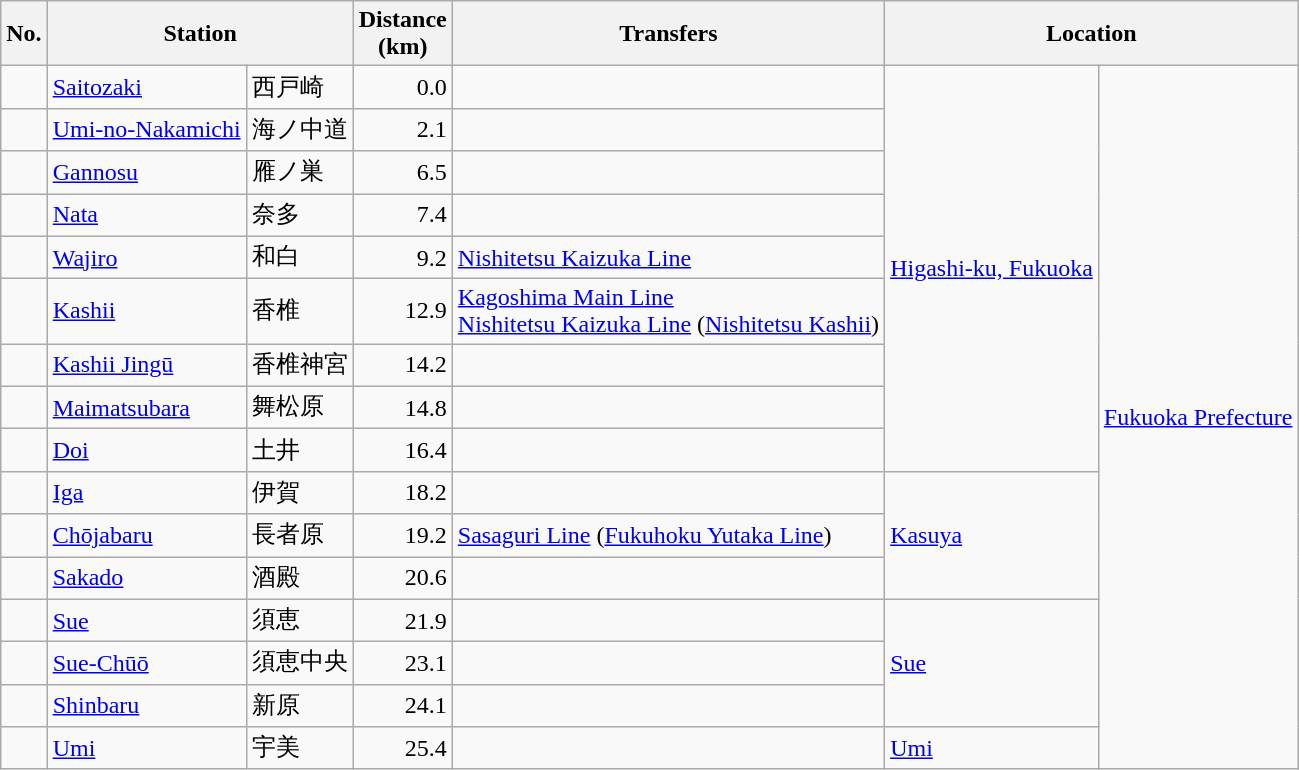<table class="wikitable">
<tr>
<th>No.</th>
<th colspan="2">Station</th>
<th>Distance<br>(km)</th>
<th>Transfers</th>
<th colspan="2">Location</th>
</tr>
<tr>
<td></td>
<td><a href='#'>Saitozaki</a></td>
<td>西戸崎</td>
<td align="right">0.0</td>
<td> </td>
<td rowspan="9"><a href='#'>Higashi-ku, Fukuoka</a></td>
<td rowspan="16"><a href='#'>Fukuoka Prefecture</a></td>
</tr>
<tr>
<td></td>
<td><a href='#'>Umi-no-Nakamichi</a></td>
<td>海ノ中道</td>
<td align="right">2.1</td>
<td> </td>
</tr>
<tr>
<td></td>
<td><a href='#'>Gannosu</a></td>
<td>雁ノ巣</td>
<td align="right">6.5</td>
<td> </td>
</tr>
<tr>
<td></td>
<td><a href='#'>Nata</a></td>
<td>奈多</td>
<td align="right">7.4</td>
<td> </td>
</tr>
<tr>
<td></td>
<td><a href='#'>Wajiro</a></td>
<td>和白</td>
<td align="right">9.2</td>
<td><a href='#'>Nishitetsu Kaizuka Line</a></td>
</tr>
<tr>
<td></td>
<td><a href='#'>Kashii</a></td>
<td>香椎</td>
<td align="right">12.9</td>
<td><a href='#'>Kagoshima Main Line</a><br><a href='#'>Nishitetsu Kaizuka Line</a> (<a href='#'>Nishitetsu Kashii</a>)</td>
</tr>
<tr>
<td></td>
<td><a href='#'>Kashii Jingū</a></td>
<td>香椎神宮</td>
<td align="right">14.2</td>
<td> </td>
</tr>
<tr>
<td></td>
<td><a href='#'>Maimatsubara</a></td>
<td>舞松原</td>
<td align="right">14.8</td>
<td> </td>
</tr>
<tr>
<td></td>
<td><a href='#'>Doi</a></td>
<td>土井</td>
<td align="right">16.4</td>
<td> </td>
</tr>
<tr>
<td></td>
<td><a href='#'>Iga</a></td>
<td>伊賀</td>
<td align="right">18.2</td>
<td> </td>
<td rowspan="3"><a href='#'>Kasuya</a></td>
</tr>
<tr>
<td></td>
<td><a href='#'>Chōjabaru</a></td>
<td>長者原</td>
<td align="right">19.2</td>
<td><a href='#'>Sasaguri Line</a> (<a href='#'>Fukuhoku Yutaka Line</a>)</td>
</tr>
<tr>
<td></td>
<td><a href='#'>Sakado</a></td>
<td>酒殿</td>
<td align="right">20.6</td>
<td> </td>
</tr>
<tr>
<td></td>
<td><a href='#'>Sue</a></td>
<td>須恵</td>
<td align="right">21.9</td>
<td> </td>
<td rowspan="3"><a href='#'>Sue</a></td>
</tr>
<tr>
<td></td>
<td><a href='#'>Sue-Chūō</a></td>
<td>須恵中央</td>
<td align="right">23.1</td>
<td> </td>
</tr>
<tr>
<td></td>
<td><a href='#'>Shinbaru</a></td>
<td>新原</td>
<td align="right">24.1</td>
<td> </td>
</tr>
<tr>
<td></td>
<td><a href='#'>Umi</a></td>
<td>宇美</td>
<td align="right">25.4</td>
<td> </td>
<td rowspan="1"><a href='#'>Umi</a></td>
</tr>
</table>
